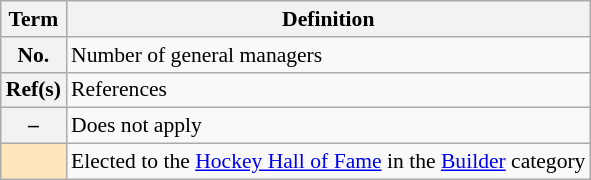<table class="wikitable" style="font-size:90%;">
<tr>
<th scope="col">Term</th>
<th scope="col">Definition</th>
</tr>
<tr>
<th scope="row">No.</th>
<td>Number of general managers</td>
</tr>
<tr>
<th scope="row">Ref(s)</th>
<td>References</td>
</tr>
<tr>
<th scope="row">–</th>
<td>Does not apply</td>
</tr>
<tr>
<th scope="row" style="background: #FFE6BD"></th>
<td>Elected to the <a href='#'>Hockey Hall of Fame</a> in the <a href='#'>Builder</a> category</td>
</tr>
</table>
